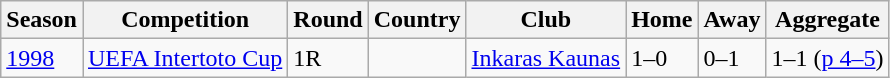<table class="wikitable " style="font-size:100%" bgcolor="#f7f8ff" cellpadding="2" cellspacing="2" border="1" style="font-size: 100%; border: gray solid 1px; border-collapse: collapse; text-align:center">
<tr>
<th>Season</th>
<th>Competition</th>
<th>Round</th>
<th>Country</th>
<th>Club</th>
<th>Home</th>
<th>Away</th>
<th>Aggregate</th>
</tr>
<tr>
<td><a href='#'>1998</a></td>
<td><a href='#'>UEFA Intertoto Cup</a></td>
<td>1R</td>
<td></td>
<td align="left"><a href='#'>Inkaras Kaunas</a></td>
<td>1–0</td>
<td>0–1</td>
<td>1–1 (<a href='#'>p 4–5</a>)</td>
</tr>
</table>
